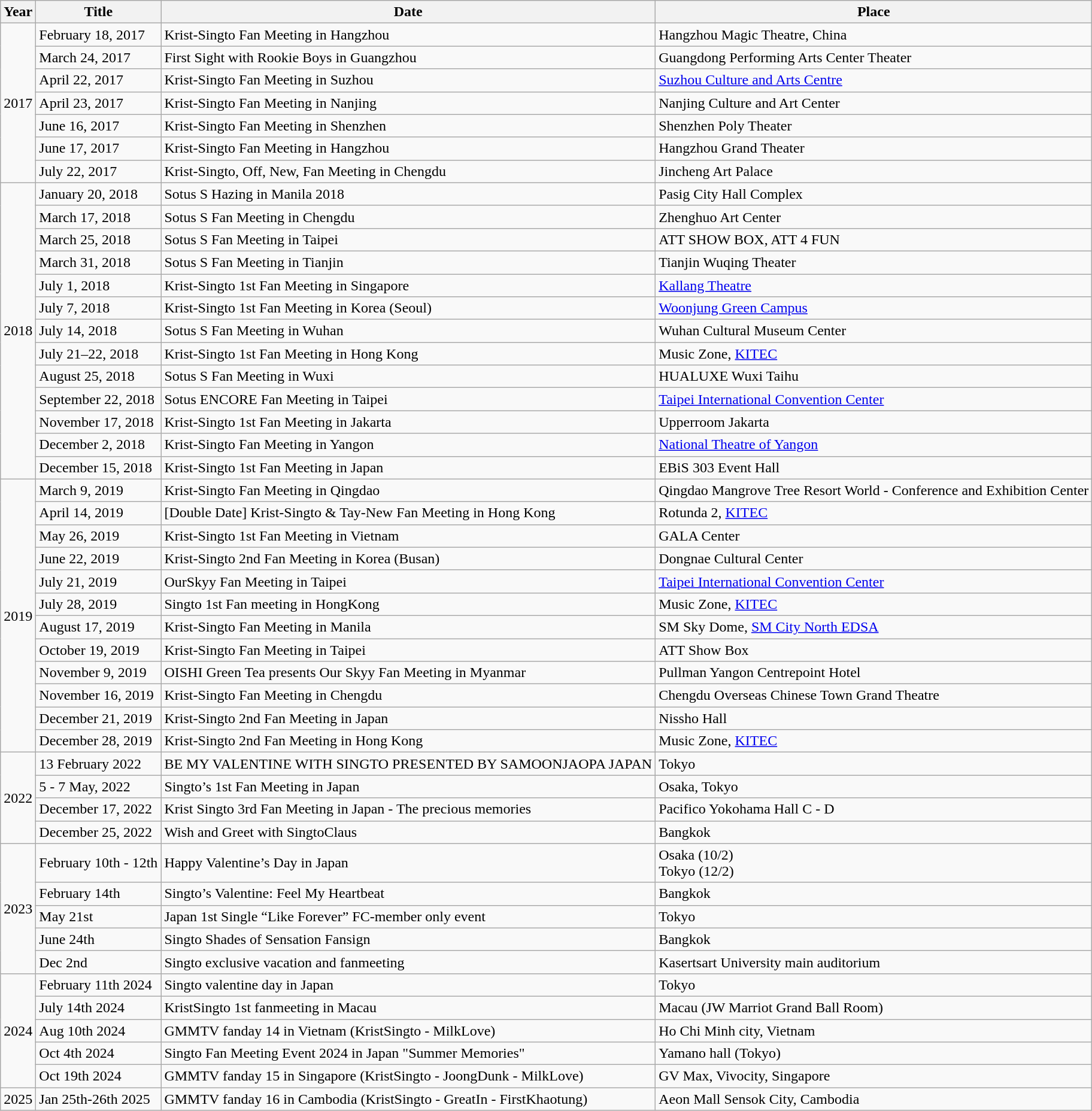<table class="wikitable">
<tr>
<th>Year</th>
<th>Title</th>
<th>Date</th>
<th>Place</th>
</tr>
<tr>
<td rowspan="7">2017</td>
<td>February 18, 2017</td>
<td>Krist-Singto Fan Meeting in Hangzhou</td>
<td>Hangzhou Magic Theatre, China</td>
</tr>
<tr>
<td>March 24, 2017</td>
<td>First Sight with Rookie Boys in Guangzhou</td>
<td>Guangdong Performing Arts Center Theater</td>
</tr>
<tr>
<td>April 22, 2017</td>
<td>Krist-Singto Fan Meeting in Suzhou</td>
<td><a href='#'>Suzhou Culture and Arts Centre</a></td>
</tr>
<tr>
<td>April 23, 2017</td>
<td>Krist-Singto Fan Meeting in Nanjing</td>
<td>Nanjing Culture and Art Center</td>
</tr>
<tr>
<td>June 16, 2017</td>
<td>Krist-Singto Fan Meeting in Shenzhen</td>
<td>Shenzhen Poly Theater</td>
</tr>
<tr>
<td>June 17, 2017</td>
<td>Krist-Singto Fan Meeting in Hangzhou</td>
<td>Hangzhou Grand Theater</td>
</tr>
<tr>
<td>July 22, 2017</td>
<td>Krist-Singto, Off, New, Fan Meeting in Chengdu</td>
<td>Jincheng Art Palace</td>
</tr>
<tr>
<td rowspan="13">2018</td>
<td>January 20, 2018</td>
<td>Sotus S Hazing in Manila 2018</td>
<td>Pasig City Hall Complex</td>
</tr>
<tr>
<td>March 17, 2018</td>
<td>Sotus S Fan Meeting in Chengdu</td>
<td>Zhenghuo Art Center</td>
</tr>
<tr>
<td>March 25, 2018</td>
<td>Sotus S Fan Meeting in Taipei</td>
<td>ATT SHOW BOX, ATT 4 FUN</td>
</tr>
<tr>
<td>March 31, 2018</td>
<td>Sotus S Fan Meeting in Tianjin</td>
<td>Tianjin Wuqing Theater</td>
</tr>
<tr>
<td>July 1, 2018</td>
<td>Krist-Singto 1st Fan Meeting in Singapore</td>
<td><a href='#'>Kallang Theatre</a></td>
</tr>
<tr>
<td>July 7, 2018</td>
<td>Krist-Singto 1st Fan Meeting in Korea (Seoul)</td>
<td><a href='#'>Woonjung Green Campus</a></td>
</tr>
<tr>
<td>July 14, 2018</td>
<td>Sotus S Fan Meeting in Wuhan</td>
<td>Wuhan Cultural Museum Center</td>
</tr>
<tr>
<td>July 21–22, 2018</td>
<td>Krist-Singto 1st Fan Meeting in Hong Kong</td>
<td>Music Zone, <a href='#'>KITEC</a></td>
</tr>
<tr>
<td>August 25, 2018</td>
<td>Sotus S Fan Meeting in Wuxi</td>
<td>HUALUXE Wuxi Taihu</td>
</tr>
<tr>
<td>September 22, 2018</td>
<td>Sotus ENCORE Fan Meeting in Taipei</td>
<td><a href='#'>Taipei International Convention Center</a></td>
</tr>
<tr>
<td>November 17, 2018</td>
<td>Krist-Singto 1st Fan Meeting in Jakarta</td>
<td>Upperroom Jakarta</td>
</tr>
<tr>
<td>December 2, 2018</td>
<td>Krist-Singto Fan Meeting in Yangon</td>
<td><a href='#'>National Theatre of Yangon</a></td>
</tr>
<tr>
<td>December 15, 2018</td>
<td>Krist-Singto 1st Fan Meeting in Japan</td>
<td>EBiS 303 Event Hall</td>
</tr>
<tr>
<td rowspan="12">2019</td>
<td>March 9, 2019</td>
<td>Krist-Singto Fan Meeting in Qingdao</td>
<td>Qingdao Mangrove Tree Resort World - Conference and Exhibition Center</td>
</tr>
<tr>
<td>April 14, 2019</td>
<td>[Double Date] Krist-Singto & Tay-New Fan Meeting in Hong Kong</td>
<td>Rotunda 2, <a href='#'>KITEC</a></td>
</tr>
<tr>
<td>May 26, 2019</td>
<td>Krist-Singto 1st Fan Meeting in Vietnam</td>
<td>GALA Center</td>
</tr>
<tr>
<td>June 22, 2019</td>
<td>Krist-Singto 2nd Fan Meeting in Korea (Busan)</td>
<td>Dongnae Cultural Center</td>
</tr>
<tr>
<td>July 21, 2019</td>
<td>OurSkyy Fan Meeting in Taipei</td>
<td><a href='#'>Taipei International Convention Center</a></td>
</tr>
<tr>
<td>July 28, 2019</td>
<td>Singto 1st Fan meeting in HongKong</td>
<td>Music Zone, <a href='#'>KITEC</a></td>
</tr>
<tr>
<td>August 17, 2019</td>
<td>Krist-Singto Fan Meeting in Manila</td>
<td>SM Sky Dome, <a href='#'>SM City North EDSA</a></td>
</tr>
<tr>
<td>October 19, 2019</td>
<td>Krist-Singto Fan Meeting in Taipei</td>
<td>ATT Show Box</td>
</tr>
<tr>
<td>November 9, 2019</td>
<td>OISHI Green Tea presents Our Skyy Fan Meeting in Myanmar</td>
<td>Pullman Yangon Centrepoint Hotel</td>
</tr>
<tr>
<td>November 16, 2019</td>
<td>Krist-Singto Fan Meeting in Chengdu</td>
<td>Chengdu Overseas Chinese Town Grand Theatre</td>
</tr>
<tr>
<td>December 21, 2019</td>
<td>Krist-Singto 2nd Fan Meeting in Japan</td>
<td>Nissho Hall</td>
</tr>
<tr>
<td>December 28, 2019</td>
<td>Krist-Singto 2nd Fan Meeting in Hong Kong</td>
<td>Music Zone, <a href='#'>KITEC</a></td>
</tr>
<tr>
<td rowspan="4">2022</td>
<td>13 February 2022</td>
<td>BE MY VALENTINE WITH SINGTO PRESENTED BY SAMOONJAOPA JAPAN</td>
<td>Tokyo</td>
</tr>
<tr>
<td>5 - 7 May, 2022</td>
<td>Singto’s 1st Fan Meeting in Japan</td>
<td>Osaka, Tokyo</td>
</tr>
<tr>
<td>December 17, 2022</td>
<td>Krist Singto 3rd Fan Meeting in Japan - The precious memories</td>
<td>Pacifico Yokohama Hall C - D</td>
</tr>
<tr>
<td>December 25, 2022</td>
<td>Wish and Greet with SingtoClaus</td>
<td>Bangkok</td>
</tr>
<tr>
<td rowspan="5">2023</td>
<td>February 10th - 12th</td>
<td>Happy Valentine’s Day in Japan</td>
<td>Osaka (10/2)<br>Tokyo (12/2)</td>
</tr>
<tr>
<td>February 14th</td>
<td>Singto’s Valentine: Feel My Heartbeat</td>
<td>Bangkok</td>
</tr>
<tr>
<td>May 21st</td>
<td>Japan 1st Single “Like Forever” FC-member only event</td>
<td>Tokyo</td>
</tr>
<tr>
<td>June 24th</td>
<td>Singto Shades of Sensation Fansign</td>
<td>Bangkok</td>
</tr>
<tr>
<td>Dec 2nd</td>
<td>Singto exclusive vacation and fanmeeting</td>
<td>Kasertsart University main auditorium</td>
</tr>
<tr>
<td rowspan="5">2024</td>
<td>February 11th 2024</td>
<td>Singto valentine day in Japan</td>
<td>Tokyo</td>
</tr>
<tr>
<td>July 14th 2024</td>
<td>KristSingto 1st fanmeeting in Macau</td>
<td>Macau (JW Marriot Grand Ball Room)</td>
</tr>
<tr>
<td>Aug 10th 2024</td>
<td>GMMTV fanday 14 in Vietnam (KristSingto - MilkLove)</td>
<td>Ho Chi Minh city, Vietnam</td>
</tr>
<tr>
<td>Oct 4th 2024</td>
<td>Singto Fan Meeting Event 2024 in Japan "Summer Memories"</td>
<td>Yamano hall (Tokyo)</td>
</tr>
<tr>
<td>Oct 19th 2024</td>
<td>GMMTV fanday 15 in Singapore (KristSingto - JoongDunk - MilkLove)</td>
<td>GV Max, Vivocity, Singapore</td>
</tr>
<tr>
<td>2025</td>
<td>Jan 25th-26th 2025</td>
<td>GMMTV fanday 16 in Cambodia (KristSingto - GreatIn - FirstKhaotung)</td>
<td>Aeon Mall Sensok City, Cambodia</td>
</tr>
</table>
